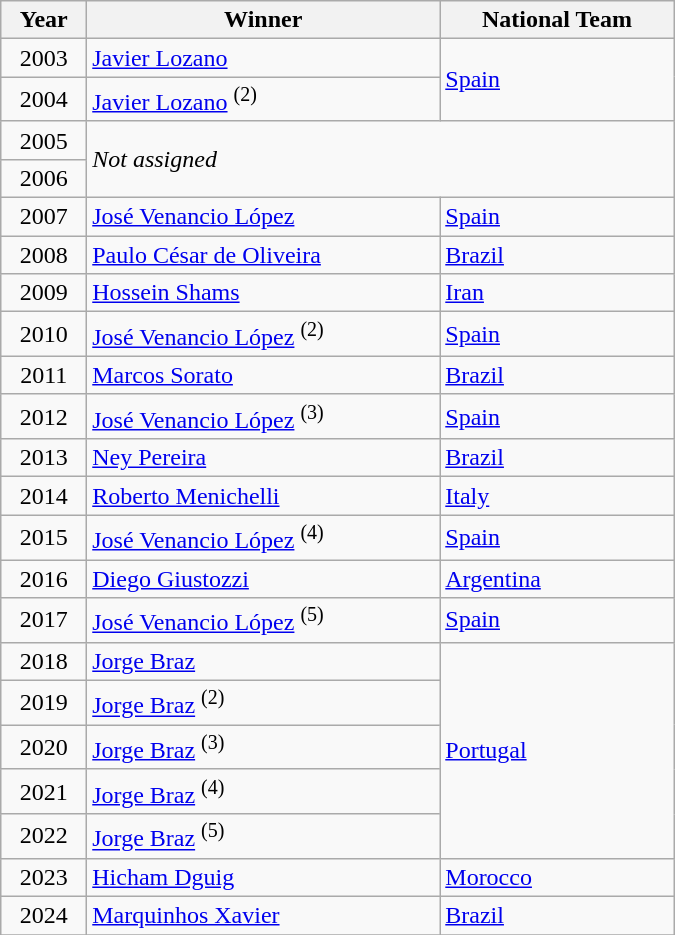<table class="wikitable" style="width:450px;">
<tr>
<th>Year</th>
<th>Winner</th>
<th>National Team</th>
</tr>
<tr>
<td align=center>2003</td>
<td> <a href='#'>Javier Lozano</a></td>
<td rowspan="2"> <a href='#'>Spain</a></td>
</tr>
<tr>
<td align=center>2004</td>
<td> <a href='#'>Javier Lozano</a> <sup>(2)</sup></td>
</tr>
<tr>
<td align=center>2005</td>
<td colspan="2" rowspan="2"><em>Not assigned</em></td>
</tr>
<tr>
<td align=center>2006</td>
</tr>
<tr>
<td align=center>2007</td>
<td> <a href='#'>José Venancio López</a></td>
<td> <a href='#'>Spain</a></td>
</tr>
<tr>
<td align=center>2008</td>
<td> <a href='#'>Paulo César de Oliveira</a></td>
<td> <a href='#'>Brazil</a></td>
</tr>
<tr>
<td align=center>2009</td>
<td> <a href='#'>Hossein Shams</a></td>
<td> <a href='#'>Iran</a></td>
</tr>
<tr>
<td align=center>2010</td>
<td> <a href='#'>José Venancio López</a> <sup>(2)</sup></td>
<td> <a href='#'>Spain</a></td>
</tr>
<tr>
<td align=center>2011</td>
<td> <a href='#'>Marcos Sorato</a></td>
<td> <a href='#'>Brazil</a></td>
</tr>
<tr>
<td align=center>2012</td>
<td> <a href='#'>José Venancio López</a> <sup>(3)</sup></td>
<td> <a href='#'>Spain</a></td>
</tr>
<tr>
<td align=center>2013</td>
<td> <a href='#'>Ney Pereira</a></td>
<td> <a href='#'>Brazil</a></td>
</tr>
<tr>
<td align=center>2014</td>
<td> <a href='#'>Roberto Menichelli</a></td>
<td> <a href='#'>Italy</a></td>
</tr>
<tr>
<td align=center>2015</td>
<td> <a href='#'>José Venancio López</a> <sup>(4)</sup></td>
<td> <a href='#'>Spain</a></td>
</tr>
<tr>
<td align=center>2016</td>
<td> <a href='#'>Diego Giustozzi</a></td>
<td> <a href='#'>Argentina</a></td>
</tr>
<tr>
<td align=center>2017</td>
<td> <a href='#'>José Venancio López</a> <sup>(5)</sup></td>
<td> <a href='#'>Spain</a></td>
</tr>
<tr>
<td align=center>2018</td>
<td> <a href='#'>Jorge Braz</a></td>
<td rowspan="5"> <a href='#'>Portugal</a></td>
</tr>
<tr>
<td align=center>2019</td>
<td> <a href='#'>Jorge Braz</a> <sup>(2)</sup></td>
</tr>
<tr>
<td align=center>2020</td>
<td> <a href='#'>Jorge Braz</a> <sup>(3)</sup></td>
</tr>
<tr>
<td align=center>2021</td>
<td> <a href='#'>Jorge Braz</a> <sup>(4)</sup></td>
</tr>
<tr>
<td align=center>2022</td>
<td> <a href='#'>Jorge Braz</a> <sup>(5)</sup></td>
</tr>
<tr>
<td align=center>2023</td>
<td> <a href='#'>Hicham Dguig</a></td>
<td> <a href='#'>Morocco</a></td>
</tr>
<tr>
<td align=center>2024</td>
<td> <a href='#'>Marquinhos Xavier</a></td>
<td> <a href='#'>Brazil</a></td>
</tr>
<tr>
</tr>
</table>
